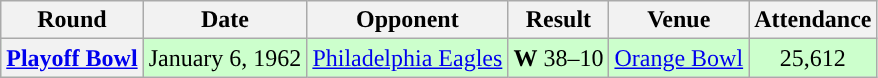<table class="wikitable" style="text-align:center">
<tr>
<th>Round</th>
<th>Date</th>
<th>Opponent</th>
<th>Result</th>
<th>Venue</th>
<th>Attendance</th>
</tr>
<tr style="background:#cfc">
<th><a href='#'>Playoff Bowl</a></th>
<td>January 6, 1962</td>
<td><a href='#'>Philadelphia Eagles</a></td>
<td><strong>W</strong> 38–10</td>
<td><a href='#'>Orange Bowl</a></td>
<td>25,612</td>
</tr>
</table>
